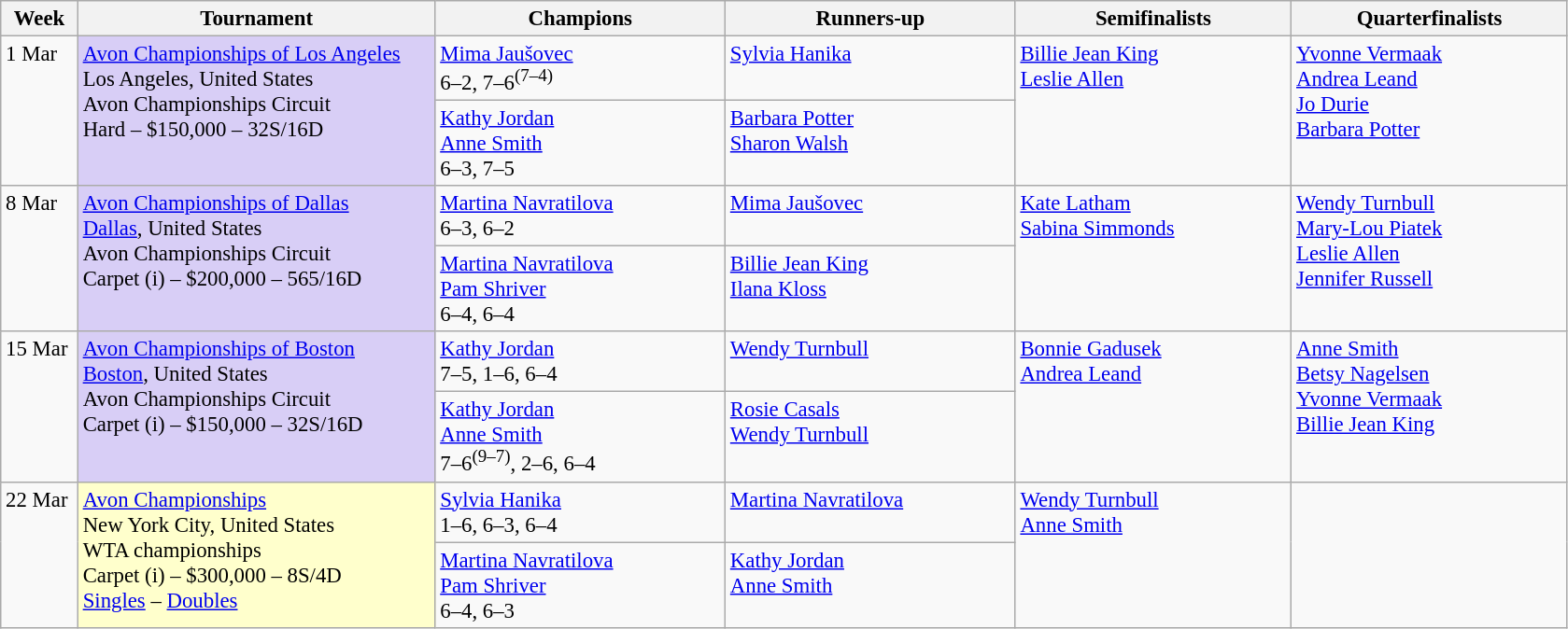<table class=wikitable style=font-size:95%>
<tr>
<th style="width:48px;">Week</th>
<th style="width:248px;">Tournament</th>
<th style="width:200px;">Champions</th>
<th style="width:200px;">Runners-up</th>
<th style="width:190px;">Semifinalists</th>
<th style="width:190px;">Quarterfinalists</th>
</tr>
<tr valign="top">
<td rowspan=2>1 Mar</td>
<td rowspan=2 bgcolor=#d8cef6><a href='#'>Avon Championships of Los Angeles</a><br> Los Angeles, United States<br>Avon Championships Circuit<br>Hard – $150,000 – 32S/16D</td>
<td> <a href='#'>Mima Jaušovec</a><br>6–2, 7–6<sup>(7–4)</sup></td>
<td>  <a href='#'>Sylvia Hanika</a></td>
<td rowspan=2> <a href='#'>Billie Jean King</a><br> <a href='#'>Leslie Allen</a></td>
<td rowspan=2> <a href='#'>Yvonne Vermaak</a><br> <a href='#'>Andrea Leand</a><br>  <a href='#'>Jo Durie</a><br> <a href='#'>Barbara Potter</a></td>
</tr>
<tr valign="top">
<td> <a href='#'>Kathy Jordan</a><br> <a href='#'>Anne Smith</a><br> 6–3, 7–5</td>
<td> <a href='#'>Barbara Potter</a><br> <a href='#'>Sharon Walsh</a></td>
</tr>
<tr valign="top">
<td rowspan=2>8 Mar</td>
<td rowspan=2 bgcolor=#d8cef6><a href='#'>Avon Championships of Dallas</a><br> <a href='#'>Dallas</a>, United States<br>Avon Championships Circuit<br>Carpet (i) – $200,000 – 565/16D</td>
<td> <a href='#'>Martina Navratilova</a><br>6–3, 6–2</td>
<td> <a href='#'>Mima Jaušovec</a></td>
<td rowspan=2> <a href='#'>Kate Latham</a><br> <a href='#'>Sabina Simmonds</a></td>
<td rowspan=2> <a href='#'>Wendy Turnbull</a><br> <a href='#'>Mary-Lou Piatek</a><br>  <a href='#'>Leslie Allen</a><br> <a href='#'>Jennifer Russell</a><br></td>
</tr>
<tr valign="top">
<td> <a href='#'>Martina Navratilova</a><br> <a href='#'>Pam Shriver</a><br> 6–4, 6–4</td>
<td> <a href='#'>Billie Jean King</a><br> <a href='#'>Ilana Kloss</a></td>
</tr>
<tr valign="top">
<td rowspan=2>15 Mar</td>
<td rowspan=2 bgcolor=#d8cef6><a href='#'>Avon Championships of Boston</a><br> <a href='#'>Boston</a>, United States<br>Avon Championships Circuit <br>Carpet (i) – $150,000 – 32S/16D</td>
<td> <a href='#'>Kathy Jordan</a><br>7–5, 1–6, 6–4</td>
<td> <a href='#'>Wendy Turnbull</a></td>
<td rowspan=2> <a href='#'>Bonnie Gadusek</a><br> <a href='#'>Andrea Leand</a></td>
<td rowspan=2> <a href='#'>Anne Smith</a><br> <a href='#'>Betsy Nagelsen</a><br>  <a href='#'>Yvonne Vermaak</a><br> <a href='#'>Billie Jean King</a></td>
</tr>
<tr valign="top">
<td> <a href='#'>Kathy Jordan</a><br> <a href='#'>Anne Smith</a><br> 7–6<sup>(9–7)</sup>, 2–6, 6–4</td>
<td> <a href='#'>Rosie Casals</a><br> <a href='#'>Wendy Turnbull</a></td>
</tr>
<tr valign="top">
<td rowspan=2>22 Mar</td>
<td rowspan=2 style="background:#FFFFCC"><a href='#'>Avon Championships</a><br> New York City, United States<br>WTA championships<br>Carpet (i) – $300,000 – 8S/4D <br><a href='#'>Singles</a> – <a href='#'>Doubles</a></td>
<td>  <a href='#'>Sylvia Hanika</a><br>1–6, 6–3, 6–4</td>
<td> <a href='#'>Martina Navratilova</a></td>
<td rowspan=2> <a href='#'>Wendy Turnbull</a><br> <a href='#'>Anne Smith</a></td>
<td rowspan=2></td>
</tr>
<tr valign="top">
<td> <a href='#'>Martina Navratilova</a><br> <a href='#'>Pam Shriver</a><br> 6–4, 6–3</td>
<td> <a href='#'>Kathy Jordan</a><br> <a href='#'>Anne Smith</a></td>
</tr>
</table>
